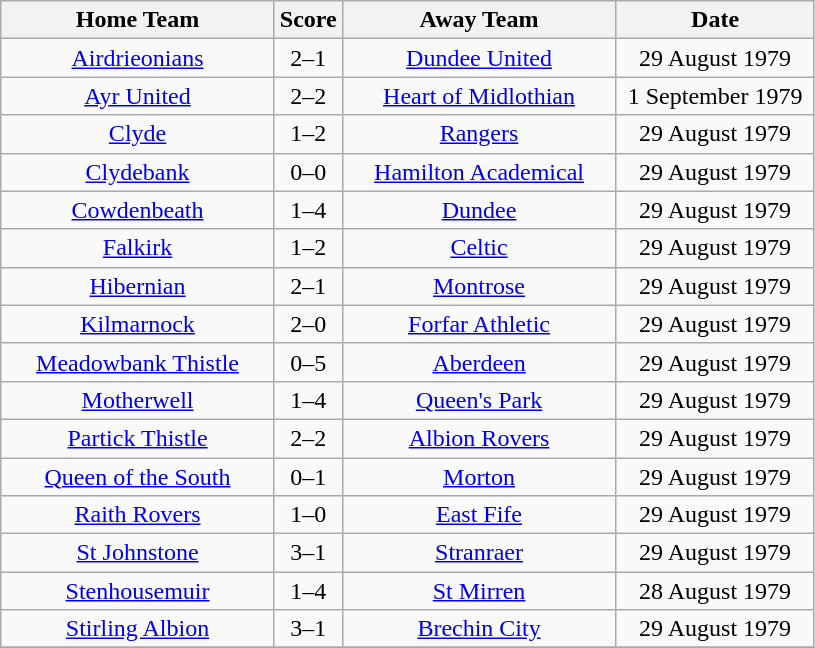<table class="wikitable" style="text-align:center;">
<tr>
<th width=175>Home Team</th>
<th width=20>Score</th>
<th width=175>Away Team</th>
<th width= 125>Date</th>
</tr>
<tr>
<td><a href='#'>Airdrieonians</a></td>
<td>2–1</td>
<td><a href='#'>Dundee United</a></td>
<td>29 August 1979</td>
</tr>
<tr>
<td><a href='#'>Ayr United</a></td>
<td>2–2</td>
<td><a href='#'>Heart of Midlothian</a></td>
<td>1 September 1979</td>
</tr>
<tr>
<td><a href='#'>Clyde</a></td>
<td>1–2</td>
<td><a href='#'>Rangers</a></td>
<td>29 August 1979</td>
</tr>
<tr>
<td><a href='#'>Clydebank</a></td>
<td>0–0</td>
<td><a href='#'>Hamilton Academical</a></td>
<td>29 August 1979</td>
</tr>
<tr>
<td><a href='#'>Cowdenbeath</a></td>
<td>1–4</td>
<td><a href='#'>Dundee</a></td>
<td>29 August 1979</td>
</tr>
<tr>
<td><a href='#'>Falkirk</a></td>
<td>1–2</td>
<td><a href='#'>Celtic</a></td>
<td>29 August 1979</td>
</tr>
<tr>
<td><a href='#'>Hibernian</a></td>
<td>2–1</td>
<td><a href='#'>Montrose</a></td>
<td>29 August 1979</td>
</tr>
<tr>
<td><a href='#'>Kilmarnock</a></td>
<td>2–0</td>
<td><a href='#'>Forfar Athletic</a></td>
<td>29 August 1979</td>
</tr>
<tr>
<td><a href='#'>Meadowbank Thistle</a></td>
<td>0–5</td>
<td><a href='#'>Aberdeen</a></td>
<td>29 August 1979</td>
</tr>
<tr>
<td><a href='#'>Motherwell</a></td>
<td>1–4</td>
<td><a href='#'>Queen's Park</a></td>
<td>29 August 1979</td>
</tr>
<tr>
<td><a href='#'>Partick Thistle</a></td>
<td>2–2</td>
<td><a href='#'>Albion Rovers</a></td>
<td>29 August 1979</td>
</tr>
<tr>
<td><a href='#'>Queen of the South</a></td>
<td>0–1</td>
<td><a href='#'>Morton</a></td>
<td>29 August 1979</td>
</tr>
<tr>
<td><a href='#'>Raith Rovers</a></td>
<td>1–0</td>
<td><a href='#'>East Fife</a></td>
<td>29 August 1979</td>
</tr>
<tr>
<td><a href='#'>St Johnstone</a></td>
<td>3–1</td>
<td><a href='#'>Stranraer</a></td>
<td>29 August 1979</td>
</tr>
<tr>
<td><a href='#'>Stenhousemuir</a></td>
<td>1–4</td>
<td><a href='#'>St Mirren</a></td>
<td>28 August 1979</td>
</tr>
<tr>
<td><a href='#'>Stirling Albion</a></td>
<td>3–1</td>
<td><a href='#'>Brechin City</a></td>
<td>29 August 1979</td>
</tr>
<tr>
</tr>
</table>
